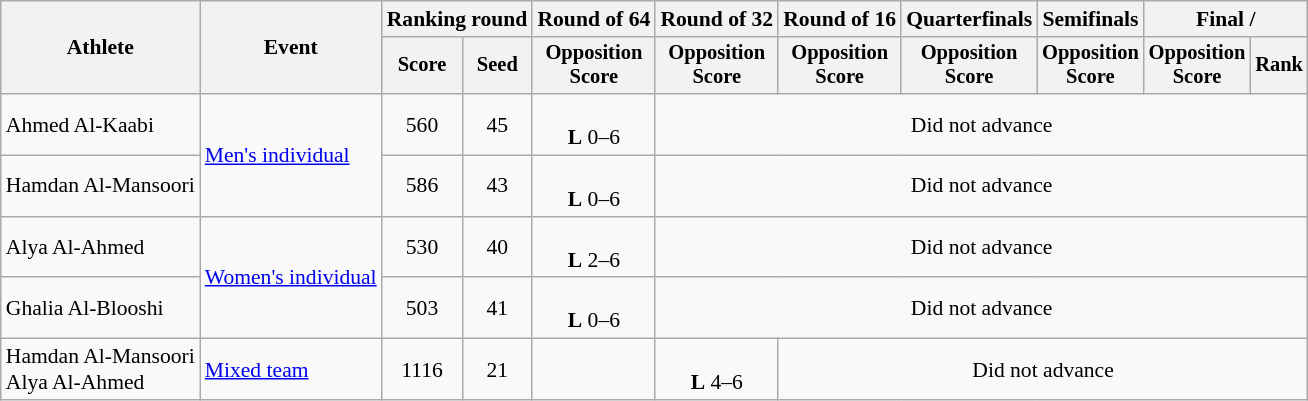<table class="wikitable" style="font-size:90%; text-align:center;">
<tr>
<th rowspan="2">Athlete</th>
<th rowspan="2">Event</th>
<th colspan="2">Ranking round</th>
<th>Round of 64</th>
<th>Round of 32</th>
<th>Round of 16</th>
<th>Quarterfinals</th>
<th>Semifinals</th>
<th colspan=2>Final / </th>
</tr>
<tr style=font-size:95%>
<th>Score</th>
<th>Seed</th>
<th>Opposition<br>Score</th>
<th>Opposition<br>Score</th>
<th>Opposition<br>Score</th>
<th>Opposition<br>Score</th>
<th>Opposition<br>Score</th>
<th>Opposition<br>Score</th>
<th>Rank</th>
</tr>
<tr>
<td align=left>Ahmed Al-Kaabi</td>
<td align=left rowspan=2><a href='#'>Men's individual</a></td>
<td>560</td>
<td>45</td>
<td><br><strong>L</strong> 0–6</td>
<td colspan=6>Did not advance</td>
</tr>
<tr>
<td align=left>Hamdan Al-Mansoori</td>
<td>586</td>
<td>43</td>
<td><br><strong>L</strong> 0–6</td>
<td colspan=6>Did not advance</td>
</tr>
<tr>
<td align=left>Alya Al-Ahmed</td>
<td align=left rowspan=2><a href='#'>Women's individual</a></td>
<td>530</td>
<td>40</td>
<td><br><strong>L</strong> 2–6</td>
<td colspan=6>Did not advance</td>
</tr>
<tr>
<td align=left>Ghalia Al-Blooshi</td>
<td>503</td>
<td>41</td>
<td><br><strong>L</strong> 0–6</td>
<td colspan=6>Did not advance</td>
</tr>
<tr>
<td align=left>Hamdan Al-Mansoori<br>Alya Al-Ahmed</td>
<td align=left><a href='#'>Mixed team</a></td>
<td>1116</td>
<td>21</td>
<td></td>
<td><br><strong>L</strong> 4–6</td>
<td colspan=5>Did not advance</td>
</tr>
</table>
